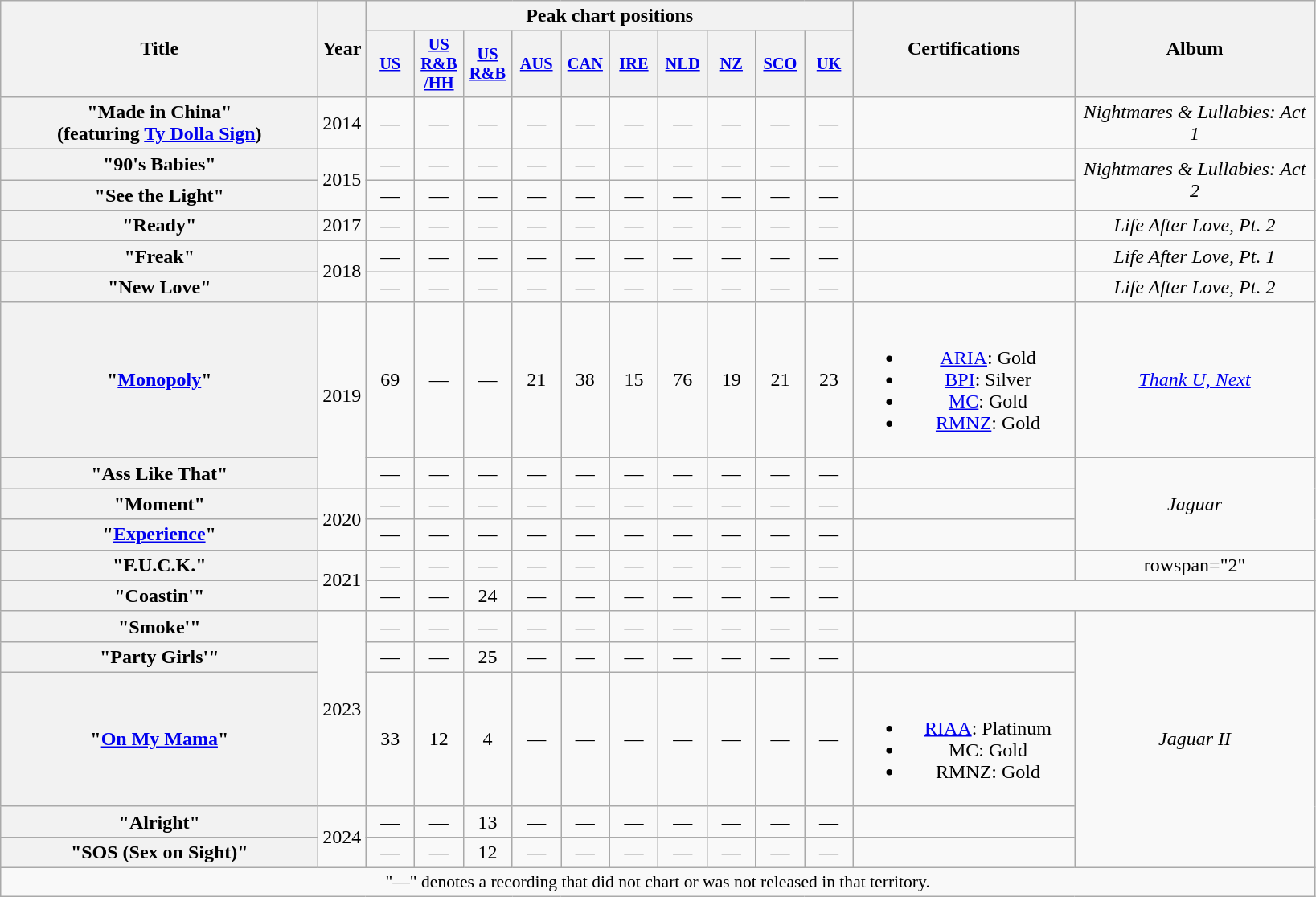<table class="wikitable plainrowheaders" style="text-align:center;">
<tr>
<th scope="col" rowspan="2" style="width:16em;">Title</th>
<th scope="col" rowspan="2">Year</th>
<th scope="col" colspan="10">Peak chart positions</th>
<th scope="col" rowspan="2" style="width:11em;">Certifications</th>
<th scope="col" rowspan="2" style="width:12em;">Album</th>
</tr>
<tr>
<th scope="col" style="width:2.5em;font-size:85%;"><a href='#'>US</a><br></th>
<th scope="col" style="width:2.5em;font-size:85%;"><a href='#'>US<br>R&B<br>/HH</a><br></th>
<th scope="col" style="width:2.5em;font-size:85%;"><a href='#'>US<br>R&B</a><br></th>
<th scope="col" style="width:2.5em;font-size:85%;"><a href='#'>AUS</a><br></th>
<th scope="col" style="width:2.5em;font-size:85%;"><a href='#'>CAN</a><br></th>
<th scope="col" style="width:2.5em;font-size:85%;"><a href='#'>IRE</a><br></th>
<th scope="col" style="width:2.5em;font-size:85%;"><a href='#'>NLD</a><br></th>
<th scope="col" style="width:2.5em;font-size:85%;"><a href='#'>NZ</a><br></th>
<th scope="col" style="width:2.5em;font-size:85%;"><a href='#'>SCO</a><br></th>
<th scope="col" style="width:2.5em;font-size:85%;"><a href='#'>UK</a><br></th>
</tr>
<tr>
<th scope="row">"Made in China"<br><span>(featuring <a href='#'>Ty Dolla Sign</a>)</span></th>
<td>2014</td>
<td>—</td>
<td>—</td>
<td>—</td>
<td>—</td>
<td>—</td>
<td>—</td>
<td>—</td>
<td>—</td>
<td>—</td>
<td>—</td>
<td></td>
<td><em>Nightmares & Lullabies: Act 1</em></td>
</tr>
<tr>
<th scope="row">"90's Babies"</th>
<td rowspan="2">2015</td>
<td>—</td>
<td>—</td>
<td>—</td>
<td>—</td>
<td>—</td>
<td>—</td>
<td>—</td>
<td>—</td>
<td>—</td>
<td>—</td>
<td></td>
<td rowspan="2"><em>Nightmares & Lullabies: Act 2</em></td>
</tr>
<tr>
<th scope="row">"See the Light"</th>
<td>—</td>
<td>—</td>
<td>—</td>
<td>—</td>
<td>—</td>
<td>—</td>
<td>—</td>
<td>—</td>
<td>—</td>
<td>—</td>
</tr>
<tr>
<th scope="row">"Ready"</th>
<td>2017</td>
<td>—</td>
<td>—</td>
<td>—</td>
<td>—</td>
<td>—</td>
<td>—</td>
<td>—</td>
<td>—</td>
<td>—</td>
<td>—</td>
<td></td>
<td><em>Life After Love, Pt. 2</em></td>
</tr>
<tr>
<th scope="row">"Freak"<br></th>
<td rowspan="2">2018</td>
<td>—</td>
<td>—</td>
<td>—</td>
<td>—</td>
<td>—</td>
<td>—</td>
<td>—</td>
<td>—</td>
<td>—</td>
<td>—</td>
<td></td>
<td><em>Life After Love, Pt. 1</em></td>
</tr>
<tr>
<th scope="row">"New Love"</th>
<td>—</td>
<td>—</td>
<td>—</td>
<td>—</td>
<td>—</td>
<td>—</td>
<td>—</td>
<td>—</td>
<td>—</td>
<td>—</td>
<td></td>
<td><em>Life After Love, Pt. 2</em></td>
</tr>
<tr>
<th scope="row">"<a href='#'>Monopoly</a>"<br></th>
<td rowspan="2">2019</td>
<td>69</td>
<td>—</td>
<td>—</td>
<td>21</td>
<td>38</td>
<td>15</td>
<td>76</td>
<td>19</td>
<td>21</td>
<td>23</td>
<td><br><ul><li><a href='#'>ARIA</a>: Gold</li><li><a href='#'>BPI</a>: Silver</li><li><a href='#'>MC</a>: Gold</li><li><a href='#'>RMNZ</a>: Gold</li></ul></td>
<td><em><a href='#'>Thank U, Next</a></em></td>
</tr>
<tr>
<th scope="row">"Ass Like That"</th>
<td>—</td>
<td>—</td>
<td>—</td>
<td>—</td>
<td>—</td>
<td>—</td>
<td>—</td>
<td>—</td>
<td>—</td>
<td>—</td>
<td></td>
<td rowspan="3"><em>Jaguar</em></td>
</tr>
<tr>
<th scope="row">"Moment"</th>
<td rowspan="2">2020</td>
<td>—</td>
<td>—</td>
<td>—</td>
<td>—</td>
<td>—</td>
<td>—</td>
<td>—</td>
<td>—</td>
<td>—</td>
<td>—</td>
<td></td>
</tr>
<tr>
<th scope="row">"<a href='#'>Experience</a>"<br></th>
<td>—</td>
<td>—</td>
<td>—</td>
<td>—</td>
<td>—</td>
<td>—</td>
<td>—</td>
<td>—</td>
<td>—</td>
<td>—</td>
<td></td>
</tr>
<tr>
<th scope="row">"F.U.C.K."</th>
<td rowspan="2">2021</td>
<td>—</td>
<td>—</td>
<td>—</td>
<td>—</td>
<td>—</td>
<td>—</td>
<td>—</td>
<td>—</td>
<td>—</td>
<td>—</td>
<td></td>
<td>rowspan="2" </td>
</tr>
<tr>
<th scope="row">"Coastin'"</th>
<td>—</td>
<td>—</td>
<td>24</td>
<td>—</td>
<td>—</td>
<td>—</td>
<td>—</td>
<td>—</td>
<td>—</td>
<td>—</td>
</tr>
<tr>
<th scope="row">"Smoke'"<br></th>
<td rowspan="3">2023</td>
<td>—</td>
<td>—</td>
<td>—</td>
<td>—</td>
<td>—</td>
<td>—</td>
<td>—</td>
<td>—</td>
<td>—</td>
<td>—</td>
<td></td>
<td rowspan="5"><em>Jaguar II</em></td>
</tr>
<tr>
<th scope="row">"Party Girls'" <br></th>
<td>—</td>
<td>—</td>
<td>25</td>
<td>—</td>
<td>—</td>
<td>—</td>
<td>—</td>
<td>—</td>
<td>—</td>
<td>—</td>
<td></td>
</tr>
<tr>
<th scope="row">"<a href='#'>On My Mama</a>"</th>
<td>33</td>
<td>12</td>
<td>4</td>
<td>—</td>
<td>—</td>
<td>—</td>
<td>—</td>
<td>—</td>
<td>—</td>
<td>—</td>
<td><br><ul><li><a href='#'>RIAA</a>: Platinum</li><li>MC: Gold</li><li>RMNZ: Gold</li></ul></td>
</tr>
<tr>
<th scope="row">"Alright"</th>
<td rowspan="2">2024</td>
<td>—</td>
<td>—</td>
<td>13</td>
<td>—</td>
<td>—</td>
<td>—</td>
<td>—</td>
<td>—</td>
<td>—</td>
<td>—</td>
<td></td>
</tr>
<tr>
<th scope="row">"SOS (Sex on Sight)"<br></th>
<td>—</td>
<td>—</td>
<td>12</td>
<td>—</td>
<td>—</td>
<td>—</td>
<td>—</td>
<td>—</td>
<td>—</td>
<td>—</td>
<td></td>
</tr>
<tr>
<td colspan="14" style="font-size:90%;">"—" denotes a recording that did not chart or was not released in that territory.</td>
</tr>
</table>
